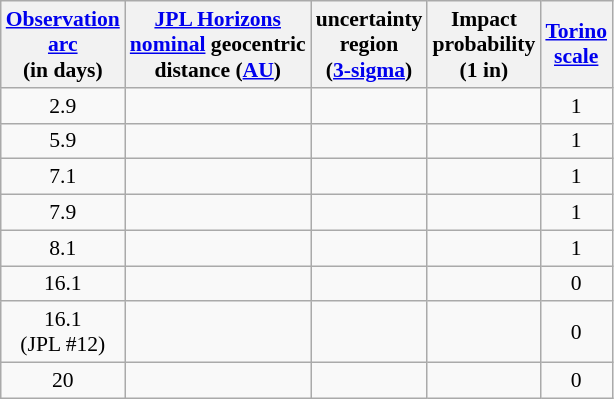<table class="wikitable" style="text-align:center; font-size: 0.9em;">
<tr>
<th><a href='#'>Observation<br>arc</a><br>(in days)</th>
<th><a href='#'>JPL Horizons</a><br><a href='#'>nominal</a> geocentric<br>distance (<a href='#'>AU</a>)</th>
<th>uncertainty<br>region<br>(<a href='#'>3-sigma</a>)</th>
<th>Impact<br>probability<br>(1 in)</th>
<th><a href='#'>Torino<br>scale</a></th>
</tr>
<tr>
<td>2.9</td>
<td></td>
<td></td>
<td></td>
<td>1</td>
</tr>
<tr>
<td>5.9</td>
<td></td>
<td></td>
<td></td>
<td>1</td>
</tr>
<tr>
<td>7.1</td>
<td></td>
<td></td>
<td></td>
<td>1</td>
</tr>
<tr>
<td>7.9</td>
<td></td>
<td></td>
<td></td>
<td>1</td>
</tr>
<tr>
<td>8.1</td>
<td></td>
<td></td>
<td></td>
<td>1</td>
</tr>
<tr>
<td>16.1</td>
<td></td>
<td></td>
<td></td>
<td>0</td>
</tr>
<tr>
<td>16.1<br>(JPL #12)</td>
<td></td>
<td></td>
<td></td>
<td>0</td>
</tr>
<tr>
<td>20</td>
<td></td>
<td></td>
<td></td>
<td>0</td>
</tr>
</table>
